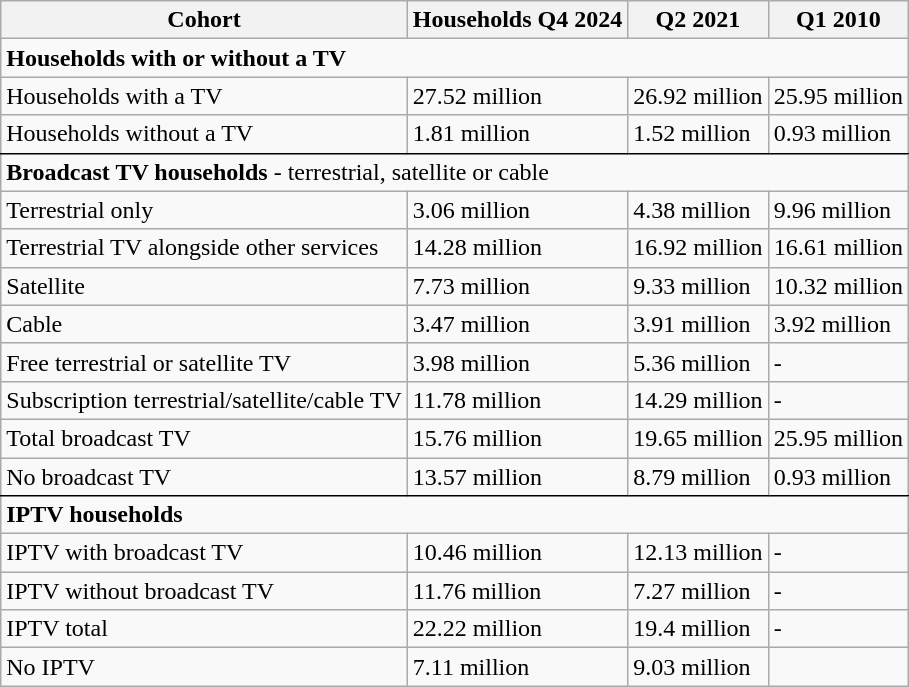<table class="wikitable">
<tr>
<th>Cohort</th>
<th>Households Q4 2024</th>
<th>Q2 2021</th>
<th>Q1 2010</th>
</tr>
<tr>
<td colspan="4"><strong>Households with or without a TV</strong></td>
</tr>
<tr>
<td>Households with a TV</td>
<td>27.52 million</td>
<td>26.92 million</td>
<td>25.95 million</td>
</tr>
<tr>
<td style="border-bottom-color: black;">Households without a TV</td>
<td style="border-bottom-color: black;">1.81 million</td>
<td style="border-bottom-color: black;">1.52 million</td>
<td style="border-bottom-color: black;">0.93 million</td>
</tr>
<tr>
<td colspan="4"><strong>Broadcast TV households</strong> - terrestrial, satellite or cable</td>
</tr>
<tr>
<td>Terrestrial only</td>
<td>3.06 million</td>
<td>4.38 million</td>
<td>9.96 million</td>
</tr>
<tr>
<td>Terrestrial TV alongside other services</td>
<td>14.28 million</td>
<td>16.92 million</td>
<td>16.61 million</td>
</tr>
<tr>
<td>Satellite</td>
<td>7.73 million</td>
<td>9.33 million</td>
<td>10.32 million</td>
</tr>
<tr>
<td>Cable</td>
<td>3.47 million</td>
<td>3.91 million</td>
<td>3.92 million</td>
</tr>
<tr>
<td>Free terrestrial or satellite TV</td>
<td>3.98 million</td>
<td>5.36 million</td>
<td>-</td>
</tr>
<tr>
<td>Subscription terrestrial/satellite/cable TV</td>
<td>11.78 million</td>
<td>14.29 million</td>
<td>-</td>
</tr>
<tr>
<td>Total broadcast TV</td>
<td>15.76 million</td>
<td>19.65 million</td>
<td>25.95 million</td>
</tr>
<tr>
<td style="border-bottom-color: black;">No broadcast TV</td>
<td style="border-bottom-color: black;">13.57 million</td>
<td style="border-bottom-color: black;">8.79 million</td>
<td style="border-bottom-color: black;">0.93 million</td>
</tr>
<tr>
<td colspan="4"><strong>IPTV households</strong></td>
</tr>
<tr>
<td>IPTV with broadcast TV</td>
<td>10.46 million</td>
<td>12.13 million</td>
<td>-</td>
</tr>
<tr>
<td>IPTV without broadcast TV</td>
<td>11.76 million</td>
<td>7.27 million</td>
<td>-</td>
</tr>
<tr>
<td>IPTV total</td>
<td>22.22 million</td>
<td>19.4 million</td>
<td>-</td>
</tr>
<tr>
<td>No IPTV</td>
<td>7.11 million</td>
<td>9.03 million</td>
</tr>
</table>
